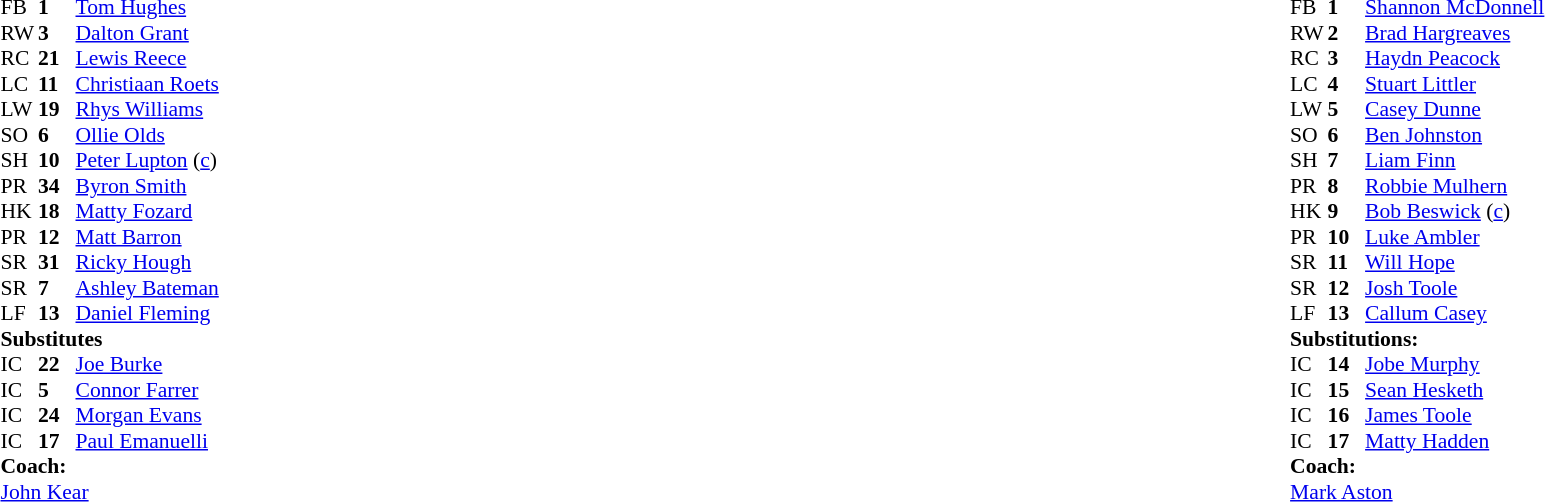<table width="100%">
<tr>
<td valign="top" width="50%"><br><table style="font-size: 90%" cellspacing="0" cellpadding="0">
<tr>
<th width="25"></th>
<th width="25"></th>
</tr>
<tr>
<td>FB</td>
<td><strong>1</strong></td>
<td> <a href='#'>Tom Hughes</a></td>
</tr>
<tr>
<td>RW</td>
<td><strong>3</strong></td>
<td> <a href='#'>Dalton Grant</a></td>
</tr>
<tr>
<td>RC</td>
<td><strong>21</strong></td>
<td> <a href='#'>Lewis Reece</a></td>
</tr>
<tr>
<td>LC</td>
<td><strong>11</strong></td>
<td> <a href='#'>Christiaan Roets</a></td>
</tr>
<tr>
<td>LW</td>
<td><strong>19</strong></td>
<td> <a href='#'>Rhys Williams</a></td>
</tr>
<tr>
<td>SO</td>
<td><strong>6</strong></td>
<td> <a href='#'>Ollie Olds</a></td>
</tr>
<tr>
<td>SH</td>
<td><strong>10</strong></td>
<td> <a href='#'>Peter Lupton</a> (<a href='#'>c</a>)</td>
</tr>
<tr>
<td>PR</td>
<td><strong>34</strong></td>
<td> <a href='#'>Byron Smith</a></td>
</tr>
<tr>
<td>HK</td>
<td><strong>18</strong></td>
<td> <a href='#'>Matty Fozard</a></td>
</tr>
<tr>
<td>PR</td>
<td><strong>12</strong></td>
<td> <a href='#'>Matt Barron</a></td>
</tr>
<tr>
<td>SR</td>
<td><strong>31</strong></td>
<td> <a href='#'>Ricky Hough</a></td>
</tr>
<tr>
<td>SR</td>
<td><strong>7</strong></td>
<td> <a href='#'>Ashley Bateman</a></td>
</tr>
<tr>
<td>LF</td>
<td><strong>13</strong></td>
<td> <a href='#'>Daniel Fleming</a></td>
</tr>
<tr>
<td colspan=3><strong>Substitutes</strong></td>
</tr>
<tr>
<td>IC</td>
<td><strong>22</strong></td>
<td> <a href='#'>Joe Burke</a></td>
</tr>
<tr>
<td>IC</td>
<td><strong>5</strong></td>
<td> <a href='#'>Connor Farrer</a></td>
</tr>
<tr>
<td>IC</td>
<td><strong>24</strong></td>
<td> <a href='#'>Morgan Evans</a></td>
</tr>
<tr>
<td>IC</td>
<td><strong>17</strong></td>
<td> <a href='#'>Paul Emanuelli</a></td>
</tr>
<tr>
<td colspan=3><strong>Coach:</strong></td>
</tr>
<tr>
<td colspan="4"> <a href='#'>John Kear</a></td>
</tr>
</table>
</td>
<td valign="top" width="50%"><br><table style="font-size: 90%" cellspacing="0" cellpadding="0" align="center">
<tr>
<th width="25"></th>
<th width="25"></th>
</tr>
<tr>
<td>FB</td>
<td><strong>1</strong></td>
<td> <a href='#'>Shannon McDonnell</a></td>
</tr>
<tr>
<td>RW</td>
<td><strong>2</strong></td>
<td> <a href='#'>Brad Hargreaves</a></td>
</tr>
<tr>
<td>RC</td>
<td><strong>3</strong></td>
<td> <a href='#'>Haydn Peacock</a></td>
</tr>
<tr>
<td>LC</td>
<td><strong>4</strong></td>
<td> <a href='#'>Stuart Littler</a></td>
</tr>
<tr>
<td>LW</td>
<td><strong>5</strong></td>
<td> <a href='#'>Casey Dunne</a></td>
</tr>
<tr>
<td>SO</td>
<td><strong>6</strong></td>
<td> <a href='#'>Ben Johnston</a></td>
</tr>
<tr>
<td>SH</td>
<td><strong>7</strong></td>
<td> <a href='#'>Liam Finn</a></td>
</tr>
<tr>
<td>PR</td>
<td><strong>8</strong></td>
<td> <a href='#'>Robbie Mulhern</a></td>
</tr>
<tr>
<td>HK</td>
<td><strong>9</strong></td>
<td> <a href='#'>Bob Beswick</a> (<a href='#'>c</a>)</td>
</tr>
<tr>
<td>PR</td>
<td><strong>10</strong></td>
<td> <a href='#'>Luke Ambler</a></td>
</tr>
<tr>
<td>SR</td>
<td><strong>11</strong></td>
<td> <a href='#'>Will Hope</a></td>
</tr>
<tr>
<td>SR</td>
<td><strong>12</strong></td>
<td> <a href='#'>Josh Toole</a></td>
</tr>
<tr>
<td>LF</td>
<td><strong>13</strong></td>
<td> <a href='#'>Callum Casey</a></td>
</tr>
<tr>
<td colspan=3><strong>Substitutions:</strong></td>
</tr>
<tr>
<td>IC</td>
<td><strong>14</strong></td>
<td> <a href='#'>Jobe Murphy</a></td>
</tr>
<tr>
<td>IC</td>
<td><strong>15</strong></td>
<td> <a href='#'>Sean Hesketh</a></td>
</tr>
<tr>
<td>IC</td>
<td><strong>16</strong></td>
<td> <a href='#'>James Toole</a></td>
</tr>
<tr>
<td>IC</td>
<td><strong>17</strong></td>
<td> <a href='#'>Matty Hadden</a></td>
</tr>
<tr>
<td colspan=3><strong>Coach:</strong></td>
</tr>
<tr>
<td colspan="4"> <a href='#'>Mark Aston</a></td>
</tr>
</table>
</td>
</tr>
</table>
